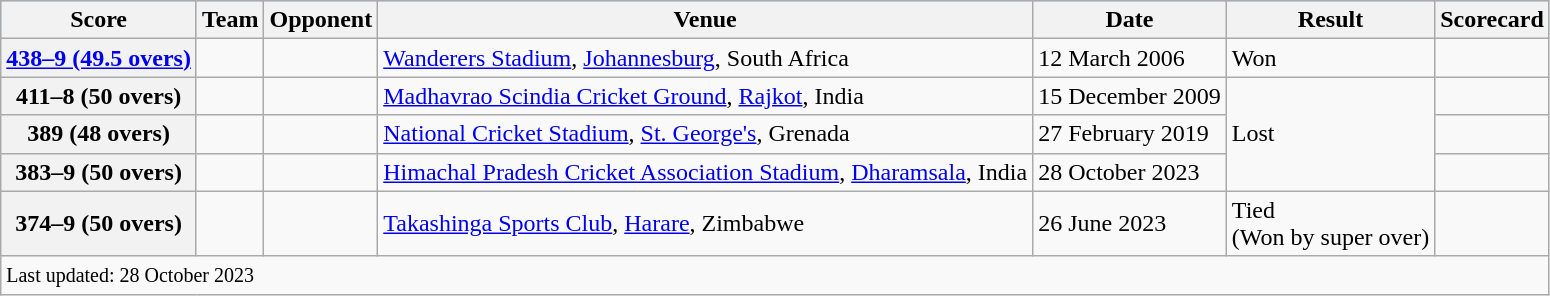<table class="wikitable plainrowheaders sortable">
<tr style="background:#9cf;">
<th>Score</th>
<th>Team</th>
<th>Opponent</th>
<th>Venue</th>
<th>Date</th>
<th>Result</th>
<th>Scorecard</th>
</tr>
<tr>
<th><a href='#'>438–9 (49.5 overs)</a></th>
<td></td>
<td></td>
<td><a href='#'>Wanderers Stadium</a>, <a href='#'>Johannesburg</a>, South Africa</td>
<td>12 March 2006</td>
<td>Won</td>
<td></td>
</tr>
<tr>
<th>411–8 (50 overs)</th>
<td></td>
<td></td>
<td><a href='#'>Madhavrao Scindia Cricket Ground</a>, <a href='#'>Rajkot</a>, India</td>
<td>15 December 2009</td>
<td rowspan=3>Lost</td>
<td></td>
</tr>
<tr>
<th>389 (48 overs)</th>
<td></td>
<td></td>
<td><a href='#'>National Cricket Stadium</a>, <a href='#'>St. George's</a>, Grenada</td>
<td>27 February 2019</td>
<td></td>
</tr>
<tr>
<th>383–9 (50 overs)</th>
<td></td>
<td></td>
<td><a href='#'>Himachal Pradesh Cricket Association Stadium</a>, <a href='#'>Dharamsala</a>, India</td>
<td>28 October 2023</td>
<td></td>
</tr>
<tr>
<th>374–9 (50 overs)</th>
<td></td>
<td></td>
<td><a href='#'>Takashinga Sports Club</a>, <a href='#'>Harare</a>, Zimbabwe</td>
<td>26 June 2023</td>
<td>Tied<br>(Won by super over)</td>
<td></td>
</tr>
<tr class=sortbottom>
<td colspan=7><small>Last updated: 28 October 2023</small></td>
</tr>
</table>
